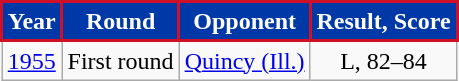<table class="wikitable">
<tr>
<th style="background:#0038A8; border: 2px solid #CE1126;;color:#FFFFFF;">Year</th>
<th style="background:#0038A8; border: 2px solid #CE1126;;color:#FFFFFF;">Round</th>
<th style="background:#0038A8; border: 2px solid #CE1126;;color:#FFFFFF;">Opponent</th>
<th style="background:#0038A8; border: 2px solid #CE1126;;color:#FFFFFF;">Result, Score</th>
</tr>
<tr align="center">
<td><a href='#'>1955</a></td>
<td>First round</td>
<td><a href='#'>Quincy (Ill.)</a></td>
<td>L, 82–84</td>
</tr>
</table>
